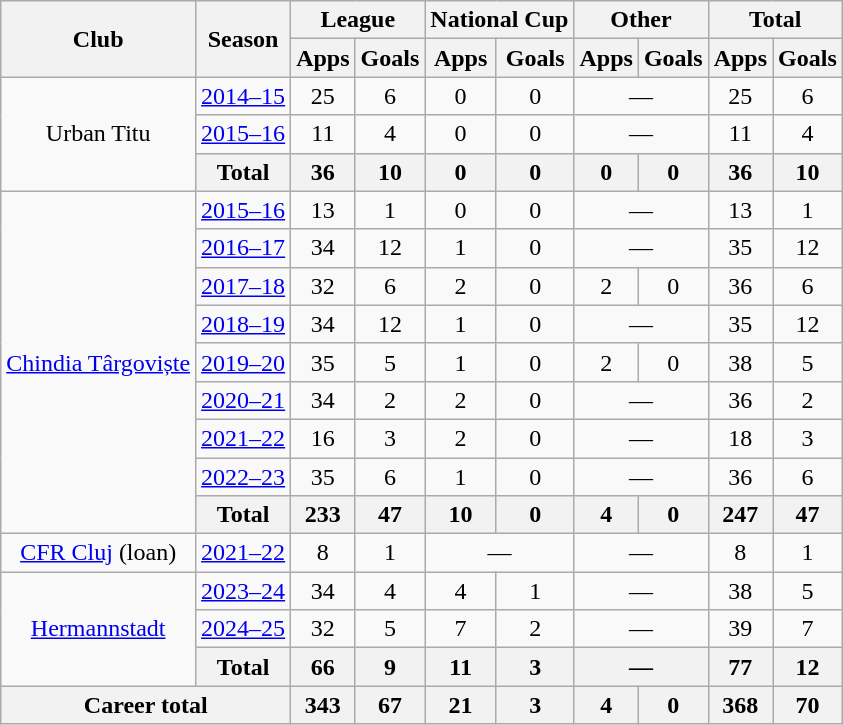<table class="wikitable" style="text-align:center">
<tr>
<th rowspan="2">Club</th>
<th rowspan="2">Season</th>
<th colspan="2">League</th>
<th colspan="2">National Cup</th>
<th colspan="2">Other</th>
<th colspan="2">Total</th>
</tr>
<tr>
<th>Apps</th>
<th>Goals</th>
<th>Apps</th>
<th>Goals</th>
<th>Apps</th>
<th>Goals</th>
<th>Apps</th>
<th>Goals</th>
</tr>
<tr>
<td rowspan="3">Urban Titu</td>
<td><a href='#'>2014–15</a></td>
<td>25</td>
<td>6</td>
<td>0</td>
<td>0</td>
<td colspan="2">—</td>
<td>25</td>
<td>6</td>
</tr>
<tr>
<td><a href='#'>2015–16</a></td>
<td>11</td>
<td>4</td>
<td>0</td>
<td>0</td>
<td colspan="2">—</td>
<td>11</td>
<td>4</td>
</tr>
<tr>
<th>Total</th>
<th>36</th>
<th>10</th>
<th>0</th>
<th>0</th>
<th>0</th>
<th>0</th>
<th>36</th>
<th>10</th>
</tr>
<tr>
<td rowspan="9"><a href='#'>Chindia Târgoviște</a></td>
<td><a href='#'>2015–16</a></td>
<td>13</td>
<td>1</td>
<td>0</td>
<td>0</td>
<td colspan="2">—</td>
<td>13</td>
<td>1</td>
</tr>
<tr>
<td><a href='#'>2016–17</a></td>
<td>34</td>
<td>12</td>
<td>1</td>
<td>0</td>
<td colspan="2">—</td>
<td>35</td>
<td>12</td>
</tr>
<tr>
<td><a href='#'>2017–18</a></td>
<td>32</td>
<td>6</td>
<td>2</td>
<td>0</td>
<td>2</td>
<td>0</td>
<td>36</td>
<td>6</td>
</tr>
<tr>
<td><a href='#'>2018–19</a></td>
<td>34</td>
<td>12</td>
<td>1</td>
<td>0</td>
<td colspan="2">—</td>
<td>35</td>
<td>12</td>
</tr>
<tr>
<td><a href='#'>2019–20</a></td>
<td>35</td>
<td>5</td>
<td>1</td>
<td>0</td>
<td>2</td>
<td>0</td>
<td>38</td>
<td>5</td>
</tr>
<tr>
<td><a href='#'>2020–21</a></td>
<td>34</td>
<td>2</td>
<td>2</td>
<td>0</td>
<td colspan="2">—</td>
<td>36</td>
<td>2</td>
</tr>
<tr>
<td><a href='#'>2021–22</a></td>
<td>16</td>
<td>3</td>
<td>2</td>
<td>0</td>
<td colspan="2">—</td>
<td>18</td>
<td>3</td>
</tr>
<tr>
<td><a href='#'>2022–23</a></td>
<td>35</td>
<td>6</td>
<td>1</td>
<td>0</td>
<td colspan="2">—</td>
<td>36</td>
<td>6</td>
</tr>
<tr>
<th>Total</th>
<th>233</th>
<th>47</th>
<th>10</th>
<th>0</th>
<th>4</th>
<th>0</th>
<th>247</th>
<th>47</th>
</tr>
<tr>
<td><a href='#'>CFR Cluj</a> (loan)</td>
<td><a href='#'>2021–22</a></td>
<td>8</td>
<td>1</td>
<td colspan="2">—</td>
<td colspan="2">—</td>
<td>8</td>
<td>1</td>
</tr>
<tr>
<td rowspan="3"><a href='#'>Hermannstadt</a></td>
<td><a href='#'>2023–24</a></td>
<td>34</td>
<td>4</td>
<td>4</td>
<td>1</td>
<td colspan="2">—</td>
<td>38</td>
<td>5</td>
</tr>
<tr>
<td><a href='#'>2024–25</a></td>
<td>32</td>
<td>5</td>
<td>7</td>
<td>2</td>
<td colspan="2">—</td>
<td>39</td>
<td>7</td>
</tr>
<tr>
<th>Total</th>
<th>66</th>
<th>9</th>
<th>11</th>
<th>3</th>
<th colspan="2">—</th>
<th>77</th>
<th>12</th>
</tr>
<tr>
<th colspan="2">Career total</th>
<th>343</th>
<th>67</th>
<th>21</th>
<th>3</th>
<th>4</th>
<th>0</th>
<th>368</th>
<th>70</th>
</tr>
</table>
